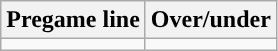<table class="wikitable">
<tr align="center">
<th>Pregame line</th>
<th>Over/under</th>
</tr>
<tr align="center">
<td></td>
<td></td>
</tr>
</table>
